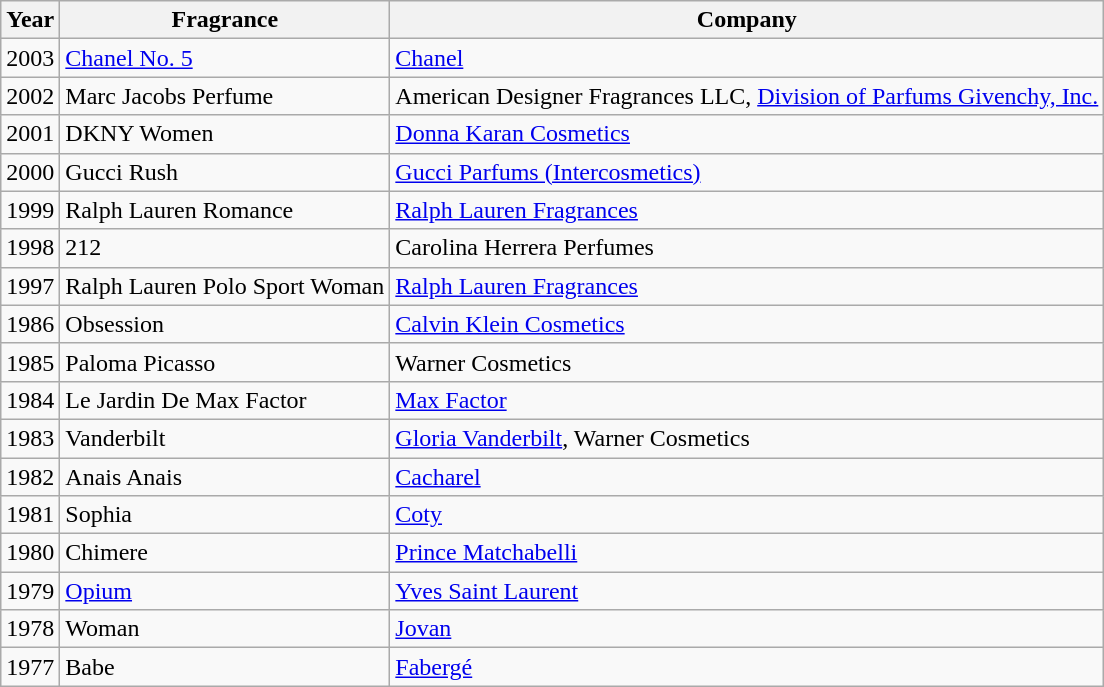<table class="wikitable sortable">
<tr>
<th>Year</th>
<th>Fragrance</th>
<th>Company</th>
</tr>
<tr>
<td>2003</td>
<td><a href='#'>Chanel No. 5</a></td>
<td><a href='#'>Chanel</a></td>
</tr>
<tr>
<td>2002</td>
<td>Marc Jacobs Perfume</td>
<td>American Designer Fragrances LLC, <a href='#'>Division of Parfums Givenchy, Inc.</a></td>
</tr>
<tr>
<td>2001</td>
<td>DKNY Women</td>
<td><a href='#'>Donna Karan Cosmetics</a></td>
</tr>
<tr>
<td>2000</td>
<td>Gucci Rush</td>
<td><a href='#'>Gucci Parfums (Intercosmetics)</a></td>
</tr>
<tr>
<td>1999</td>
<td>Ralph Lauren Romance</td>
<td><a href='#'>Ralph Lauren Fragrances</a></td>
</tr>
<tr>
<td>1998</td>
<td>212</td>
<td>Carolina Herrera Perfumes</td>
</tr>
<tr>
<td>1997</td>
<td>Ralph Lauren Polo Sport Woman</td>
<td><a href='#'>Ralph Lauren Fragrances</a></td>
</tr>
<tr>
<td>1986</td>
<td>Obsession</td>
<td><a href='#'>Calvin Klein Cosmetics</a></td>
</tr>
<tr>
<td>1985</td>
<td>Paloma Picasso</td>
<td>Warner Cosmetics</td>
</tr>
<tr>
<td>1984</td>
<td>Le Jardin De Max Factor</td>
<td><a href='#'>Max Factor</a></td>
</tr>
<tr>
<td>1983</td>
<td>Vanderbilt</td>
<td><a href='#'>Gloria Vanderbilt</a>, Warner Cosmetics</td>
</tr>
<tr>
<td>1982</td>
<td>Anais Anais</td>
<td><a href='#'>Cacharel</a></td>
</tr>
<tr>
<td>1981</td>
<td>Sophia</td>
<td><a href='#'>Coty</a></td>
</tr>
<tr>
<td>1980</td>
<td>Chimere</td>
<td><a href='#'>Prince Matchabelli</a></td>
</tr>
<tr>
<td>1979</td>
<td><a href='#'>Opium</a></td>
<td><a href='#'>Yves Saint Laurent</a></td>
</tr>
<tr>
<td>1978</td>
<td>Woman</td>
<td><a href='#'>Jovan</a></td>
</tr>
<tr>
<td>1977</td>
<td>Babe</td>
<td><a href='#'>Fabergé</a></td>
</tr>
</table>
